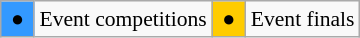<table class="wikitable" style="margin:0.5em auto; font-size:90%;position:relative;">
<tr>
<td bgcolor=#3399ff align=center> ● </td>
<td>Event competitions</td>
<td bgcolor=#ffcc00 align=center> ● </td>
<td>Event finals</td>
</tr>
</table>
